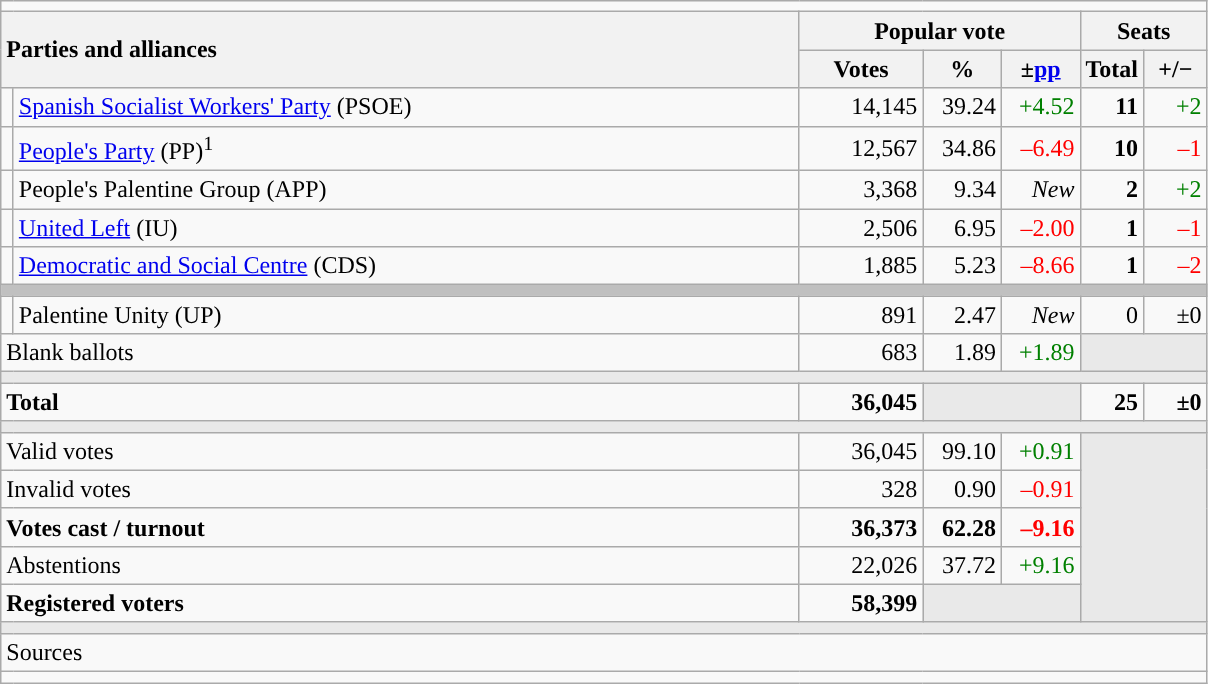<table class="wikitable" style="text-align:right;">
<tr>
<td colspan="7"></td>
</tr>
<tr>
<th style="text-align:left;" rowspan="2" colspan="2" width="525">Parties and alliances</th>
<th colspan="3">Popular vote</th>
<th colspan="2">Seats</th>
</tr>
<tr>
<th width="75">Votes</th>
<th width="45">%</th>
<th width="45">±<a href='#'>pp</a></th>
<th width="35">Total</th>
<th width="35">+/−</th>
</tr>
<tr>
<td width="1" style="color:inherit;background:"></td>
<td align="left"><a href='#'>Spanish Socialist Workers' Party</a> (PSOE)</td>
<td>14,145</td>
<td>39.24</td>
<td style="color:green;">+4.52</td>
<td><strong>11</strong></td>
<td style="color:green;">+2</td>
</tr>
<tr>
<td style="color:inherit;background:"></td>
<td align="left"><a href='#'>People's Party</a> (PP)<sup>1</sup></td>
<td>12,567</td>
<td>34.86</td>
<td style="color:red;">–6.49</td>
<td><strong>10</strong></td>
<td style="color:red;">–1</td>
</tr>
<tr>
<td style="color:inherit;background:"></td>
<td align="left">People's Palentine Group (APP)</td>
<td>3,368</td>
<td>9.34</td>
<td><em>New</em></td>
<td><strong>2</strong></td>
<td style="color:green;">+2</td>
</tr>
<tr>
<td style="color:inherit;background:"></td>
<td align="left"><a href='#'>United Left</a> (IU)</td>
<td>2,506</td>
<td>6.95</td>
<td style="color:red;">–2.00</td>
<td><strong>1</strong></td>
<td style="color:red;">–1</td>
</tr>
<tr>
<td style="color:inherit;background:"></td>
<td align="left"><a href='#'>Democratic and Social Centre</a> (CDS)</td>
<td>1,885</td>
<td>5.23</td>
<td style="color:red;">–8.66</td>
<td><strong>1</strong></td>
<td style="color:red;">–2</td>
</tr>
<tr>
<td colspan="7" bgcolor="#C0C0C0"></td>
</tr>
<tr>
<td style="color:inherit;background:"></td>
<td align="left">Palentine Unity (UP)</td>
<td>891</td>
<td>2.47</td>
<td><em>New</em></td>
<td>0</td>
<td>±0</td>
</tr>
<tr>
<td align="left" colspan="2">Blank ballots</td>
<td>683</td>
<td>1.89</td>
<td style="color:green;">+1.89</td>
<td bgcolor="#E9E9E9" colspan="2"></td>
</tr>
<tr>
<td colspan="7" bgcolor="#E9E9E9"></td>
</tr>
<tr style="font-weight:bold;">
<td align="left" colspan="2">Total</td>
<td>36,045</td>
<td bgcolor="#E9E9E9" colspan="2"></td>
<td>25</td>
<td>±0</td>
</tr>
<tr>
<td colspan="7" bgcolor="#E9E9E9"></td>
</tr>
<tr>
<td align="left" colspan="2">Valid votes</td>
<td>36,045</td>
<td>99.10</td>
<td style="color:green;">+0.91</td>
<td bgcolor="#E9E9E9" colspan="2" rowspan="5"></td>
</tr>
<tr>
<td align="left" colspan="2">Invalid votes</td>
<td>328</td>
<td>0.90</td>
<td style="color:red;">–0.91</td>
</tr>
<tr style="font-weight:bold;">
<td align="left" colspan="2">Votes cast / turnout</td>
<td>36,373</td>
<td>62.28</td>
<td style="color:red;">–9.16</td>
</tr>
<tr>
<td align="left" colspan="2">Abstentions</td>
<td>22,026</td>
<td>37.72</td>
<td style="color:green;">+9.16</td>
</tr>
<tr style="font-weight:bold;">
<td align="left" colspan="2">Registered voters</td>
<td>58,399</td>
<td bgcolor="#E9E9E9" colspan="2"></td>
</tr>
<tr>
<td colspan="7" bgcolor="#E9E9E9"></td>
</tr>
<tr>
<td align="left" colspan="7">Sources</td>
</tr>
<tr>
<td colspan="7" style="text-align:left; max-width:790px;"></td>
</tr>
</table>
